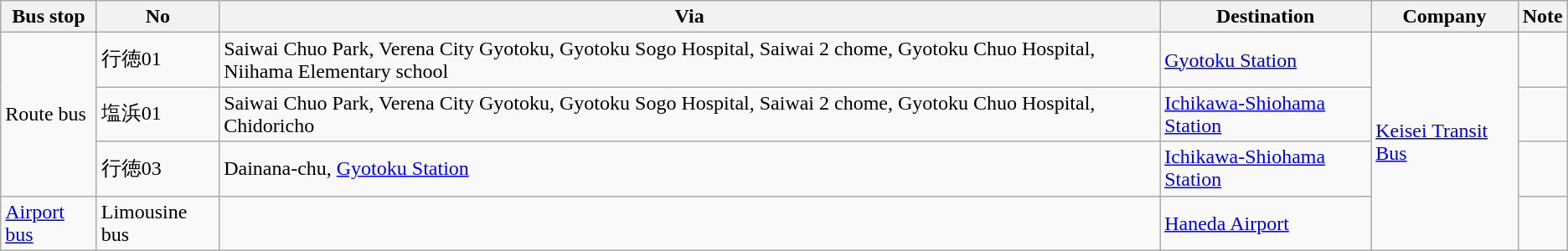<table class="wikitable">
<tr>
<th>Bus stop</th>
<th>No</th>
<th>Via</th>
<th>Destination</th>
<th>Company</th>
<th>Note</th>
</tr>
<tr>
<td rowspan="3">Route bus</td>
<td>行徳01</td>
<td>Saiwai Chuo Park, Verena City Gyotoku, Gyotoku Sogo Hospital, Saiwai 2 chome, Gyotoku Chuo Hospital, Niihama Elementary school</td>
<td><a href='#'>Gyotoku Station</a></td>
<td rowspan="5"><a href='#'>Keisei Transit Bus</a></td>
<td></td>
</tr>
<tr>
<td>塩浜01</td>
<td>Saiwai Chuo Park, Verena City Gyotoku, Gyotoku Sogo Hospital, Saiwai 2 chome, Gyotoku Chuo Hospital, Chidoricho</td>
<td><a href='#'>Ichikawa-Shiohama Station</a></td>
<td></td>
</tr>
<tr>
<td>行徳03</td>
<td>Dainana-chu,  <a href='#'>Gyotoku Station</a></td>
<td><a href='#'>Ichikawa-Shiohama Station</a></td>
<td></td>
</tr>
<tr>
<td><a href='#'>Airport bus</a></td>
<td>Limousine bus</td>
<td></td>
<td><a href='#'>Haneda Airport</a></td>
<td></td>
</tr>
</table>
